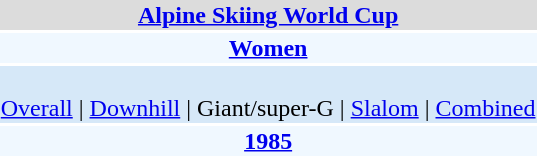<table align="right" class="toccolours" style="margin: 0 0 1em 1em;">
<tr>
<td colspan="2" align=center bgcolor=Gainsboro><strong><a href='#'>Alpine Skiing World Cup</a></strong></td>
</tr>
<tr>
<td colspan="2" align=center bgcolor=AliceBlue><strong><a href='#'>Women</a></strong></td>
</tr>
<tr>
<td colspan="2" align=center bgcolor=D6E8F8><br><a href='#'>Overall</a> | 
<a href='#'>Downhill</a> | 
Giant/super-G | 
<a href='#'>Slalom</a> | 
<a href='#'>Combined</a></td>
</tr>
<tr>
<td colspan="2" align=center bgcolor=AliceBlue><strong><a href='#'>1985</a></strong></td>
</tr>
</table>
